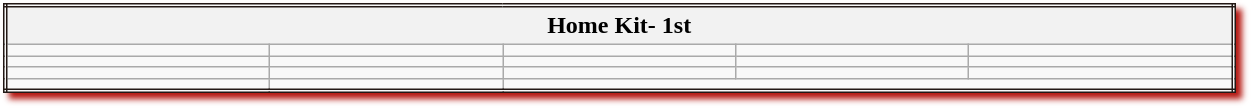<table class="wikitable collapsible collapsed" style="width:65%; border:double #231815; box-shadow: 4px 4px 4px #B61A14;">
<tr>
<th colspan=5>Home Kit- 1st</th>
</tr>
<tr>
<td></td>
<td></td>
<td></td>
<td></td>
<td></td>
</tr>
<tr>
<td></td>
<td></td>
<td></td>
<td></td>
<td></td>
</tr>
<tr>
<td></td>
<td></td>
<td></td>
<td></td>
<td></td>
</tr>
<tr>
<td></td>
<td></td>
</tr>
</table>
